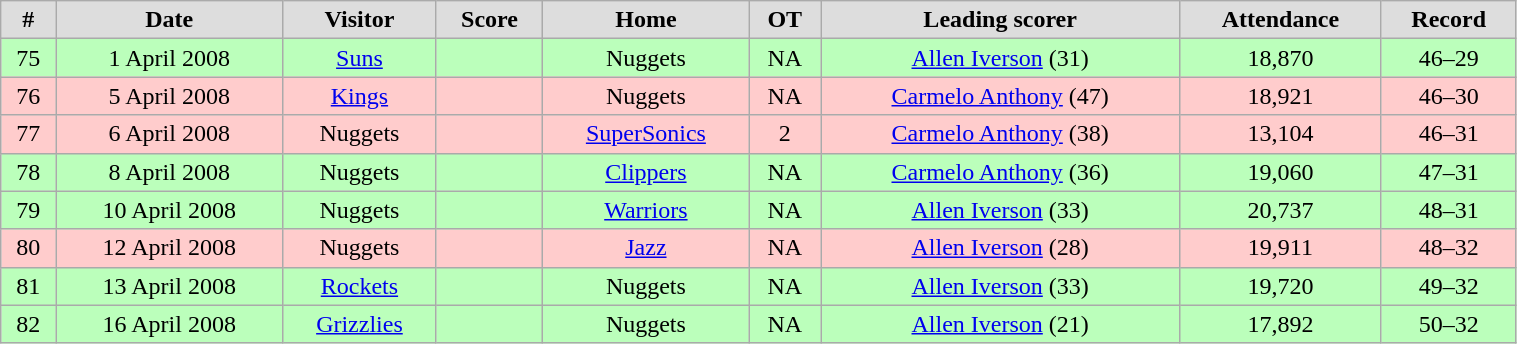<table class="wikitable" width="80%">
<tr align="center"  bgcolor="#dddddd">
<td><strong>#</strong></td>
<td><strong>Date</strong></td>
<td><strong>Visitor</strong></td>
<td><strong>Score</strong></td>
<td><strong>Home</strong></td>
<td><strong>OT</strong></td>
<td><strong>Leading scorer</strong></td>
<td><strong>Attendance</strong></td>
<td><strong>Record</strong></td>
</tr>
<tr align="center" bgcolor="#bbffbb">
<td>75</td>
<td>1 April 2008</td>
<td><a href='#'>Suns</a></td>
<td></td>
<td>Nuggets</td>
<td>NA</td>
<td><a href='#'>Allen Iverson</a> (31)</td>
<td>18,870</td>
<td>46–29</td>
</tr>
<tr align="center" bgcolor="#ffcccc">
<td>76</td>
<td>5 April 2008</td>
<td><a href='#'>Kings</a></td>
<td></td>
<td>Nuggets</td>
<td>NA</td>
<td><a href='#'>Carmelo Anthony</a> (47)</td>
<td>18,921</td>
<td>46–30</td>
</tr>
<tr align="center" bgcolor="#ffcccc">
<td>77</td>
<td>6 April 2008</td>
<td>Nuggets</td>
<td></td>
<td><a href='#'>SuperSonics</a></td>
<td>2</td>
<td><a href='#'>Carmelo Anthony</a> (38)</td>
<td>13,104</td>
<td>46–31</td>
</tr>
<tr align="center" bgcolor="#bbffbb">
<td>78</td>
<td>8 April 2008</td>
<td>Nuggets</td>
<td></td>
<td><a href='#'>Clippers</a></td>
<td>NA</td>
<td><a href='#'>Carmelo Anthony</a> (36)</td>
<td>19,060</td>
<td>47–31</td>
</tr>
<tr align="center" bgcolor="#bbffbb">
<td>79</td>
<td>10 April 2008</td>
<td>Nuggets</td>
<td></td>
<td><a href='#'>Warriors</a></td>
<td>NA</td>
<td><a href='#'>Allen Iverson</a> (33)</td>
<td>20,737</td>
<td>48–31</td>
</tr>
<tr align="center" bgcolor="#ffcccc">
<td>80</td>
<td>12 April 2008</td>
<td>Nuggets</td>
<td></td>
<td><a href='#'>Jazz</a></td>
<td>NA</td>
<td><a href='#'>Allen Iverson</a> (28)</td>
<td>19,911</td>
<td>48–32</td>
</tr>
<tr align="center" bgcolor="#bbffbb">
<td>81</td>
<td>13 April 2008</td>
<td><a href='#'>Rockets</a></td>
<td></td>
<td>Nuggets</td>
<td>NA</td>
<td><a href='#'>Allen Iverson</a> (33)</td>
<td>19,720</td>
<td>49–32</td>
</tr>
<tr align="center" bgcolor="#bbffbb">
<td>82</td>
<td>16 April 2008</td>
<td><a href='#'>Grizzlies</a></td>
<td></td>
<td>Nuggets</td>
<td>NA</td>
<td><a href='#'>Allen Iverson</a> (21)</td>
<td>17,892</td>
<td>50–32</td>
</tr>
</table>
